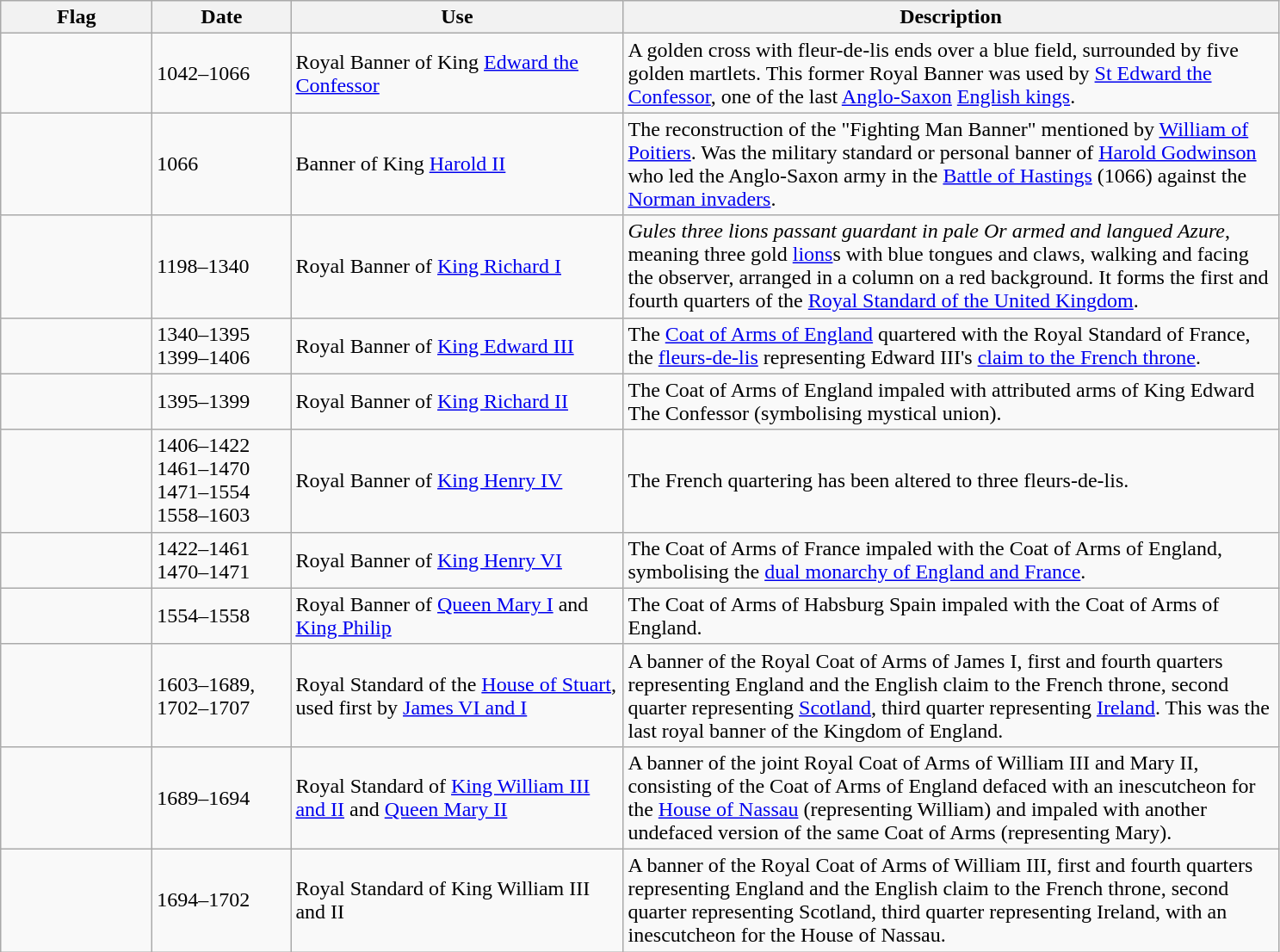<table class="wikitable">
<tr>
<th style="width:110px;">Flag</th>
<th style="width:100px;">Date</th>
<th style="width:250px;">Use</th>
<th style="width:500px;">Description</th>
</tr>
<tr>
<td></td>
<td>1042–1066</td>
<td>Royal Banner of King <a href='#'>Edward the Confessor</a></td>
<td>A golden cross with fleur-de-lis ends over a blue field, surrounded by five golden martlets. This former Royal Banner was used by <a href='#'>St Edward the Confessor</a>, one of the last <a href='#'>Anglo-Saxon</a> <a href='#'>English kings</a>.</td>
</tr>
<tr>
<td></td>
<td>1066</td>
<td>Banner of King <a href='#'>Harold II</a></td>
<td>The reconstruction of the "Fighting Man Banner" mentioned by <a href='#'>William of Poitiers</a>. Was the military standard or personal banner of <a href='#'>Harold Godwinson</a> who led the Anglo-Saxon army in the <a href='#'>Battle of Hastings</a> (1066) against the <a href='#'>Norman invaders</a>.</td>
</tr>
<tr>
<td></td>
<td>1198–1340</td>
<td>Royal Banner of <a href='#'>King Richard I</a></td>
<td><em>Gules three lions passant guardant in pale Or armed and langued Azure</em>, meaning three gold <a href='#'>lions</a>s with blue tongues and claws, walking and facing the observer, arranged in a column on a red background. It forms the first and fourth quarters of the <a href='#'>Royal Standard of the United Kingdom</a>.</td>
</tr>
<tr>
<td></td>
<td>1340–1395<br>1399–1406</td>
<td>Royal Banner of <a href='#'>King Edward III</a></td>
<td>The <a href='#'>Coat of Arms of England</a> quartered with the Royal Standard of France, the <a href='#'>fleurs-de-lis</a> representing Edward III's <a href='#'>claim to the French throne</a>.</td>
</tr>
<tr>
<td></td>
<td>1395–1399</td>
<td>Royal Banner of <a href='#'>King Richard II</a></td>
<td>The Coat of Arms of England impaled with attributed arms of King Edward The Confessor (symbolising mystical union).</td>
</tr>
<tr>
<td></td>
<td>1406–1422<br>1461–1470<br>1471–1554<br>1558–1603</td>
<td>Royal Banner of <a href='#'>King Henry IV</a></td>
<td>The French quartering has been altered to three fleurs-de-lis.</td>
</tr>
<tr>
<td></td>
<td>1422–1461<br>1470–1471</td>
<td>Royal Banner of <a href='#'>King Henry VI</a></td>
<td>The Coat of Arms of France impaled with the Coat of Arms of England, symbolising the <a href='#'>dual monarchy of England and France</a>.</td>
</tr>
<tr>
<td></td>
<td>1554–1558</td>
<td>Royal Banner of <a href='#'>Queen Mary I</a> and <a href='#'>King Philip</a></td>
<td>The Coat of Arms of Habsburg Spain impaled with the Coat of Arms of England.</td>
</tr>
<tr>
<td></td>
<td>1603–1689,<br>1702–1707</td>
<td>Royal Standard of the <a href='#'>House of Stuart</a>, used first by <a href='#'>James VI and I</a></td>
<td>A banner of the Royal Coat of Arms of James I, first and fourth quarters representing England and the English claim to the French throne, second quarter representing <a href='#'>Scotland</a>, third quarter representing <a href='#'>Ireland</a>. This was the last royal banner of the Kingdom of England.</td>
</tr>
<tr>
<td></td>
<td>1689–1694</td>
<td>Royal Standard of <a href='#'>King William III and II</a> and <a href='#'>Queen Mary II</a></td>
<td>A banner of the joint Royal Coat of Arms of William III and Mary II, consisting of the Coat of Arms of England defaced with an inescutcheon for the <a href='#'>House of Nassau</a> (representing William) and impaled with another undefaced version of the same Coat of Arms (representing Mary).</td>
</tr>
<tr>
<td></td>
<td>1694–1702</td>
<td>Royal Standard of King William III and II</td>
<td>A banner of the Royal Coat of Arms of William III, first and fourth quarters representing England and the English claim to the French throne, second quarter representing Scotland, third quarter representing Ireland, with an inescutcheon for the House of Nassau.</td>
</tr>
</table>
